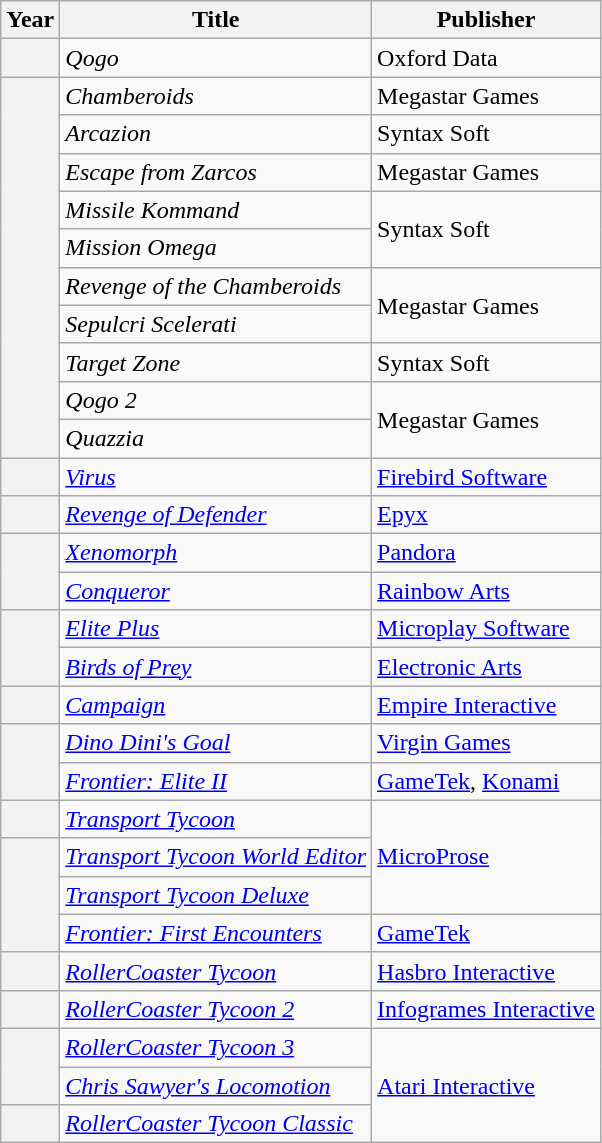<table class="wikitable sortable" width="auto">
<tr>
<th>Year</th>
<th>Title</th>
<th>Publisher</th>
</tr>
<tr>
<th rowspan="1"></th>
<td><em>Qogo</em></td>
<td>Oxford Data</td>
</tr>
<tr>
<th rowspan="10"></th>
<td><em>Chamberoids</em></td>
<td>Megastar Games</td>
</tr>
<tr>
<td><em>Arcazion</em></td>
<td>Syntax Soft</td>
</tr>
<tr>
<td><em>Escape from Zarcos</em></td>
<td>Megastar Games</td>
</tr>
<tr>
<td><em>Missile Kommand</em></td>
<td rowspan="2">Syntax Soft</td>
</tr>
<tr>
<td><em>Mission Omega</em></td>
</tr>
<tr>
<td><em>Revenge of the Chamberoids</em></td>
<td rowspan="2">Megastar Games</td>
</tr>
<tr>
<td><em>Sepulcri Scelerati</em></td>
</tr>
<tr>
<td><em>Target Zone</em></td>
<td>Syntax Soft</td>
</tr>
<tr>
<td><em>Qogo 2</em></td>
<td rowspan="2">Megastar Games</td>
</tr>
<tr>
<td><em>Quazzia</em></td>
</tr>
<tr>
<th></th>
<td><em><a href='#'>Virus</a></em></td>
<td><a href='#'>Firebird Software</a></td>
</tr>
<tr>
<th></th>
<td><em><a href='#'>Revenge of Defender</a></em></td>
<td><a href='#'>Epyx</a></td>
</tr>
<tr>
<th rowspan="2"></th>
<td><em><a href='#'>Xenomorph</a></em></td>
<td><a href='#'>Pandora</a></td>
</tr>
<tr>
<td><em><a href='#'>Conqueror</a></em></td>
<td><a href='#'>Rainbow Arts</a></td>
</tr>
<tr>
<th rowspan="2"></th>
<td><em><a href='#'>Elite Plus</a></em></td>
<td><a href='#'>Microplay Software</a></td>
</tr>
<tr>
<td><em><a href='#'>Birds of Prey</a></em></td>
<td><a href='#'>Electronic Arts</a></td>
</tr>
<tr>
<th></th>
<td><em><a href='#'>Campaign</a></em></td>
<td><a href='#'>Empire Interactive</a></td>
</tr>
<tr>
<th rowspan="2"></th>
<td><em><a href='#'>Dino Dini's Goal</a></em></td>
<td><a href='#'>Virgin Games</a></td>
</tr>
<tr>
<td><em><a href='#'>Frontier: Elite II</a></em></td>
<td><a href='#'>GameTek</a>, <a href='#'>Konami</a></td>
</tr>
<tr>
<th></th>
<td><em><a href='#'>Transport Tycoon</a></em></td>
<td rowspan="3"><a href='#'>MicroProse</a></td>
</tr>
<tr>
<th rowspan="3"></th>
<td><em><a href='#'>Transport Tycoon World Editor</a></em></td>
</tr>
<tr>
<td><em><a href='#'>Transport Tycoon Deluxe</a></em></td>
</tr>
<tr>
<td><em><a href='#'>Frontier: First Encounters</a></em></td>
<td><a href='#'>GameTek</a></td>
</tr>
<tr>
<th></th>
<td><em><a href='#'>RollerCoaster Tycoon</a></em></td>
<td><a href='#'>Hasbro Interactive</a></td>
</tr>
<tr>
<th></th>
<td><em><a href='#'>RollerCoaster Tycoon 2</a></em></td>
<td><a href='#'>Infogrames Interactive</a></td>
</tr>
<tr>
<th rowspan="2"></th>
<td><em><a href='#'>RollerCoaster Tycoon 3</a></em></td>
<td rowspan="3"><a href='#'>Atari Interactive</a></td>
</tr>
<tr>
<td><em><a href='#'>Chris Sawyer's Locomotion</a></em></td>
</tr>
<tr>
<th></th>
<td><em><a href='#'>RollerCoaster Tycoon Classic</a></em></td>
</tr>
</table>
